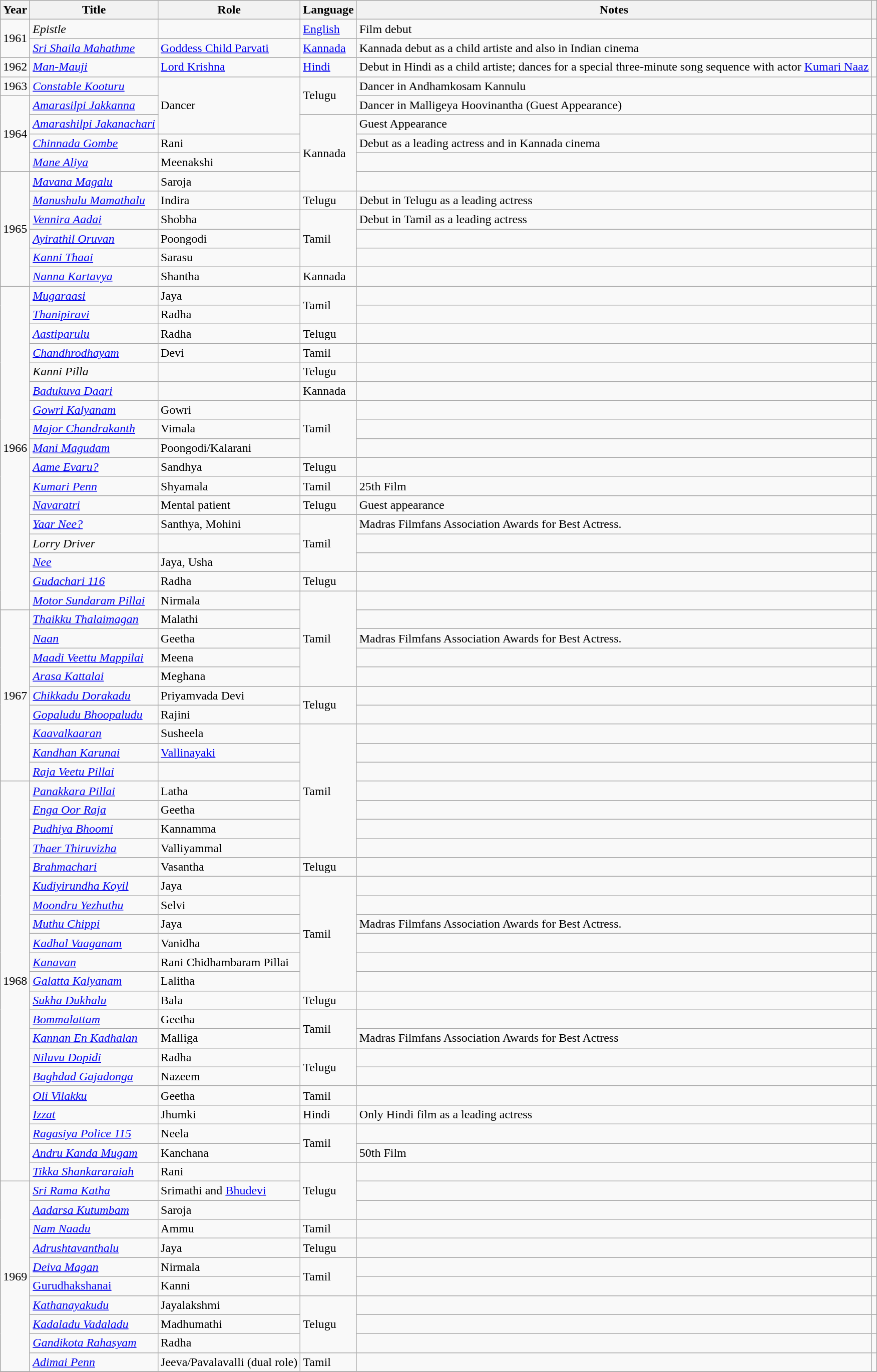<table class="wikitable sortable">
<tr>
<th>Year</th>
<th>Title</th>
<th>Role</th>
<th>Language</th>
<th class="unsortable">Notes</th>
<th></th>
</tr>
<tr>
<td rowspan=2>1961</td>
<td><em>Epistle</em></td>
<td></td>
<td><a href='#'>English</a></td>
<td>Film debut</td>
<td></td>
</tr>
<tr>
<td><em><a href='#'>Sri Shaila Mahathme</a></em></td>
<td><a href='#'>Goddess Child Parvati</a></td>
<td><a href='#'>Kannada</a></td>
<td>Kannada debut as a child artiste and also in Indian cinema</td>
<td></td>
</tr>
<tr>
<td rowspan=1>1962</td>
<td><em><a href='#'>Man-Mauji</a></em></td>
<td><a href='#'>Lord Krishna</a></td>
<td><a href='#'>Hindi</a></td>
<td>Debut in Hindi as a child artiste; dances for a special three-minute song sequence with actor <a href='#'>Kumari Naaz</a></td>
<td></td>
</tr>
<tr>
<td rowspan=1>1963</td>
<td><em><a href='#'>Constable Kooturu</a></em></td>
<td rowspan="3">Dancer</td>
<td rowspan="2">Telugu</td>
<td>Dancer in Andhamkosam Kannulu</td>
<td></td>
</tr>
<tr>
<td rowspan=4>1964</td>
<td><em><a href='#'>Amarasilpi Jakkanna</a></em></td>
<td>Dancer in Malligeya Hoovinantha (Guest Appearance)</td>
<td></td>
</tr>
<tr>
<td><em><a href='#'>Amarashilpi Jakanachari</a></em></td>
<td rowspan="4">Kannada</td>
<td>Guest Appearance</td>
<td></td>
</tr>
<tr>
<td><em><a href='#'>Chinnada Gombe</a></em></td>
<td>Rani</td>
<td>Debut as a leading actress and in Kannada cinema</td>
<td></td>
</tr>
<tr>
<td><em><a href='#'>Mane Aliya</a></em></td>
<td>Meenakshi</td>
<td></td>
<td></td>
</tr>
<tr>
<td rowspan=6>1965</td>
<td><em><a href='#'>Mavana Magalu</a></em></td>
<td>Saroja</td>
<td></td>
<td></td>
</tr>
<tr>
<td><em><a href='#'>Manushulu Mamathalu</a></em></td>
<td>Indira</td>
<td>Telugu</td>
<td>Debut in Telugu as a leading actress</td>
<td></td>
</tr>
<tr>
<td><em><a href='#'>Vennira Aadai</a></em></td>
<td>Shobha</td>
<td rowspan="3">Tamil</td>
<td>Debut in Tamil as a leading actress</td>
<td></td>
</tr>
<tr>
<td><em><a href='#'>Ayirathil Oruvan</a></em></td>
<td>Poongodi</td>
<td></td>
<td></td>
</tr>
<tr>
<td><em><a href='#'>Kanni Thaai</a></em></td>
<td>Sarasu</td>
<td></td>
<td></td>
</tr>
<tr>
<td><em><a href='#'>Nanna Kartavya</a></em></td>
<td>Shantha</td>
<td>Kannada</td>
<td></td>
<td></td>
</tr>
<tr>
<td rowspan=17>1966</td>
<td><em><a href='#'>Mugaraasi</a></em></td>
<td>Jaya</td>
<td rowspan="2">Tamil</td>
<td></td>
<td></td>
</tr>
<tr>
<td><em><a href='#'>Thanipiravi</a></em></td>
<td>Radha</td>
<td></td>
<td></td>
</tr>
<tr>
<td><em><a href='#'>Aastiparulu</a></em></td>
<td>Radha</td>
<td>Telugu</td>
<td></td>
<td></td>
</tr>
<tr>
<td><em><a href='#'>Chandhrodhayam</a></em></td>
<td>Devi</td>
<td>Tamil</td>
<td></td>
<td></td>
</tr>
<tr>
<td><em>Kanni Pilla</em></td>
<td></td>
<td>Telugu</td>
<td></td>
<td></td>
</tr>
<tr>
<td><em><a href='#'>Badukuva Daari</a></em></td>
<td></td>
<td>Kannada</td>
<td></td>
<td></td>
</tr>
<tr>
<td><em><a href='#'>Gowri Kalyanam</a></em></td>
<td>Gowri</td>
<td rowspan="3">Tamil</td>
<td></td>
<td></td>
</tr>
<tr>
<td><em><a href='#'>Major Chandrakanth</a></em></td>
<td>Vimala</td>
<td></td>
<td></td>
</tr>
<tr>
<td><em><a href='#'>Mani Magudam</a></em></td>
<td>Poongodi/Kalarani</td>
<td></td>
<td></td>
</tr>
<tr>
<td><em><a href='#'>Aame Evaru?</a></em></td>
<td>Sandhya</td>
<td>Telugu</td>
<td></td>
<td></td>
</tr>
<tr>
<td><em><a href='#'>Kumari Penn</a></em></td>
<td>Shyamala</td>
<td>Tamil</td>
<td>25th Film</td>
<td></td>
</tr>
<tr>
<td><em><a href='#'>Navaratri</a></em></td>
<td>Mental patient</td>
<td>Telugu</td>
<td>Guest appearance</td>
<td></td>
</tr>
<tr>
<td><a href='#'><em>Yaar Nee?</em></a></td>
<td>Santhya, Mohini</td>
<td rowspan="3">Tamil</td>
<td>Madras Filmfans Association Awards for Best Actress.</td>
<td></td>
</tr>
<tr>
<td Lorry Driver(film)><em>Lorry Driver</em></td>
<td></td>
<td></td>
<td></td>
</tr>
<tr>
<td><a href='#'><em>Nee</em></a></td>
<td>Jaya, Usha</td>
<td></td>
<td></td>
</tr>
<tr>
<td><em><a href='#'>Gudachari 116</a></em></td>
<td>Radha</td>
<td>Telugu</td>
<td></td>
<td></td>
</tr>
<tr>
<td><em><a href='#'>Motor Sundaram Pillai</a></em></td>
<td>Nirmala</td>
<td rowspan="5">Tamil</td>
<td></td>
<td></td>
</tr>
<tr>
<td rowspan=9>1967</td>
<td><em><a href='#'>Thaikku Thalaimagan</a></em></td>
<td>Malathi</td>
<td></td>
<td></td>
</tr>
<tr>
<td><a href='#'><em>Naan</em></a></td>
<td>Geetha</td>
<td>Madras Filmfans Association Awards for Best Actress.</td>
<td></td>
</tr>
<tr>
<td><em><a href='#'>Maadi Veettu Mappilai</a></em></td>
<td>Meena</td>
<td></td>
<td></td>
</tr>
<tr>
<td><em><a href='#'>Arasa Kattalai</a></em></td>
<td>Meghana</td>
<td></td>
<td></td>
</tr>
<tr>
<td><a href='#'><em>Chikkadu Dorakadu</em></a></td>
<td>Priyamvada Devi</td>
<td rowspan="2">Telugu</td>
<td></td>
<td></td>
</tr>
<tr>
<td><em><a href='#'>Gopaludu Bhoopaludu</a></em></td>
<td>Rajini</td>
<td></td>
<td></td>
</tr>
<tr>
<td><em><a href='#'>Kaavalkaaran</a></em></td>
<td>Susheela</td>
<td rowspan="7">Tamil</td>
<td></td>
<td></td>
</tr>
<tr>
<td><em><a href='#'>Kandhan Karunai</a></em></td>
<td><a href='#'>Vallinayaki</a></td>
<td></td>
<td></td>
</tr>
<tr>
<td><em><a href='#'>Raja Veetu Pillai</a></em></td>
<td></td>
<td></td>
<td></td>
</tr>
<tr>
<td rowspan=21>1968</td>
<td><em><a href='#'>Panakkara Pillai</a></em></td>
<td>Latha</td>
<td></td>
<td></td>
</tr>
<tr>
<td><em><a href='#'>Enga Oor Raja</a></em></td>
<td>Geetha</td>
<td></td>
<td></td>
</tr>
<tr>
<td><em><a href='#'>Pudhiya Bhoomi</a></em></td>
<td>Kannamma</td>
<td></td>
<td></td>
</tr>
<tr>
<td><em><a href='#'>Thaer Thiruvizha</a></em></td>
<td>Valliyammal</td>
<td></td>
<td></td>
</tr>
<tr>
<td><em><a href='#'>Brahmachari</a></em></td>
<td>Vasantha</td>
<td>Telugu</td>
<td></td>
<td></td>
</tr>
<tr>
<td><em><a href='#'>Kudiyirundha Koyil</a></em></td>
<td>Jaya</td>
<td rowspan="6">Tamil</td>
<td></td>
<td></td>
</tr>
<tr>
<td><em><a href='#'>Moondru Yezhuthu</a></em></td>
<td>Selvi</td>
<td></td>
<td></td>
</tr>
<tr>
<td><em><a href='#'>Muthu Chippi</a></em></td>
<td>Jaya</td>
<td>Madras Filmfans Association Awards for Best Actress.</td>
<td></td>
</tr>
<tr>
<td><em><a href='#'>Kadhal Vaaganam</a></em></td>
<td>Vanidha</td>
<td></td>
<td></td>
</tr>
<tr>
<td><em><a href='#'>Kanavan</a></em></td>
<td>Rani Chidhambaram Pillai</td>
<td></td>
<td></td>
</tr>
<tr>
<td><em><a href='#'>Galatta Kalyanam</a></em></td>
<td>Lalitha</td>
<td></td>
<td></td>
</tr>
<tr>
<td><em><a href='#'>Sukha Dukhalu</a></em></td>
<td>Bala</td>
<td>Telugu</td>
<td></td>
<td></td>
</tr>
<tr>
<td><a href='#'><em>Bommalattam</em></a></td>
<td>Geetha</td>
<td rowspan="2">Tamil</td>
<td></td>
<td></td>
</tr>
<tr>
<td><em><a href='#'>Kannan En Kadhalan</a></em></td>
<td>Malliga</td>
<td>Madras Filmfans Association Awards for Best Actress</td>
<td></td>
</tr>
<tr>
<td><em><a href='#'>Niluvu Dopidi</a></em></td>
<td>Radha</td>
<td rowspan="2">Telugu</td>
<td></td>
<td></td>
</tr>
<tr>
<td><em><a href='#'>Baghdad Gajadonga</a></em></td>
<td>Nazeem</td>
<td></td>
<td></td>
</tr>
<tr>
<td><em><a href='#'>Oli Vilakku</a></em></td>
<td>Geetha</td>
<td>Tamil</td>
<td></td>
<td></td>
</tr>
<tr>
<td><a href='#'><em>Izzat</em></a></td>
<td>Jhumki</td>
<td>Hindi</td>
<td>Only Hindi film as a leading actress</td>
<td></td>
</tr>
<tr>
<td><em><a href='#'>Ragasiya Police 115</a></em></td>
<td>Neela</td>
<td rowspan="2">Tamil</td>
<td></td>
<td></td>
</tr>
<tr>
<td><em><a href='#'>Andru Kanda Mugam</a></em></td>
<td>Kanchana</td>
<td>50th Film</td>
<td></td>
</tr>
<tr>
<td><em><a href='#'>Tikka Shankararaiah</a></em></td>
<td>Rani</td>
<td rowspan="3">Telugu</td>
<td></td>
<td></td>
</tr>
<tr>
<td rowspan=10>1969</td>
<td><em><a href='#'>Sri Rama Katha</a></em></td>
<td>Srimathi and <a href='#'>Bhudevi</a></td>
<td></td>
<td></td>
</tr>
<tr>
<td><em><a href='#'>Aadarsa Kutumbam</a></em></td>
<td>Saroja</td>
<td></td>
<td></td>
</tr>
<tr>
<td><em><a href='#'>Nam Naadu</a></em></td>
<td>Ammu</td>
<td>Tamil</td>
<td></td>
<td></td>
</tr>
<tr>
<td><em><a href='#'>Adrushtavanthalu</a></em></td>
<td>Jaya</td>
<td>Telugu</td>
<td></td>
<td></td>
</tr>
<tr>
<td><em><a href='#'>Deiva Magan</a></em></td>
<td>Nirmala</td>
<td rowspan="2">Tamil</td>
<td></td>
<td></td>
</tr>
<tr>
<td><a href='#'>Gurudhakshanai</a></td>
<td>Kanni</td>
<td></td>
<td></td>
</tr>
<tr>
<td><em><a href='#'>Kathanayakudu</a></em></td>
<td>Jayalakshmi</td>
<td rowspan="3">Telugu</td>
<td></td>
<td></td>
</tr>
<tr>
<td><em><a href='#'>Kadaladu Vadaladu</a></em></td>
<td>Madhumathi</td>
<td></td>
<td></td>
</tr>
<tr>
<td><em><a href='#'>Gandikota Rahasyam</a></em></td>
<td>Radha</td>
<td></td>
<td></td>
</tr>
<tr>
<td><em><a href='#'>Adimai Penn</a></em></td>
<td>Jeeva/Pavalavalli (dual role)</td>
<td>Tamil</td>
<td></td>
<td></td>
</tr>
<tr>
</tr>
</table>
